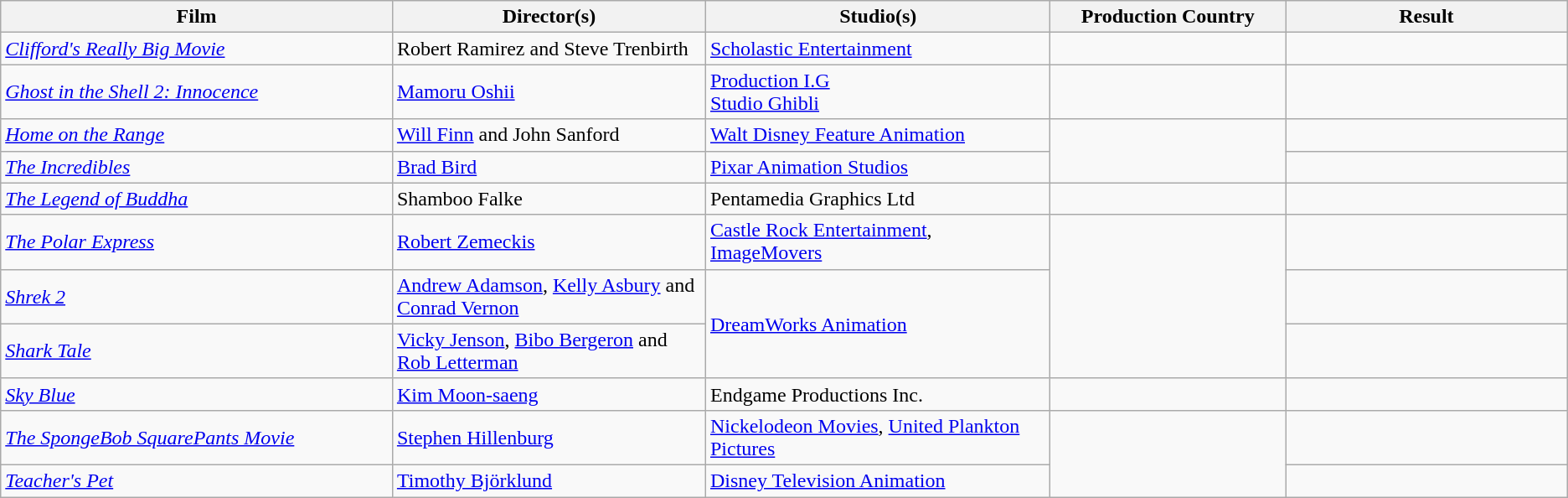<table class="wikitable">
<tr>
<th scope="col" style="width:25%;">Film</th>
<th scope="col" style="width:20%;">Director(s)</th>
<th scope="col" style="width:22%;">Studio(s)</th>
<th scope="col" style="width:15%;">Production Country</th>
<th scope="col">Result</th>
</tr>
<tr>
<td><em><a href='#'>Clifford's Really Big Movie</a></em></td>
<td>Robert Ramirez and Steve Trenbirth</td>
<td><a href='#'>Scholastic Entertainment</a></td>
<td></td>
<td></td>
</tr>
<tr>
<td><em><a href='#'>Ghost in the Shell 2: Innocence</a></em></td>
<td><a href='#'>Mamoru Oshii</a></td>
<td><a href='#'>Production I.G</a> <br> <a href='#'>Studio Ghibli</a></td>
<td></td>
<td></td>
</tr>
<tr>
<td><em><a href='#'>Home on the Range</a></em></td>
<td><a href='#'>Will Finn</a> and John Sanford</td>
<td><a href='#'>Walt Disney Feature Animation</a></td>
<td rowspan="2"></td>
<td></td>
</tr>
<tr>
<td><em><a href='#'>The Incredibles</a></em></td>
<td><a href='#'>Brad Bird</a></td>
<td><a href='#'>Pixar Animation Studios</a></td>
<td></td>
</tr>
<tr>
<td><em><a href='#'>The Legend of Buddha</a></em></td>
<td>Shamboo Falke</td>
<td>Pentamedia Graphics Ltd</td>
<td></td>
<td></td>
</tr>
<tr>
<td><em><a href='#'>The Polar Express</a></em></td>
<td><a href='#'>Robert Zemeckis</a></td>
<td><a href='#'>Castle Rock Entertainment</a>, <a href='#'>ImageMovers</a></td>
<td rowspan="3"></td>
<td></td>
</tr>
<tr>
<td><em><a href='#'>Shrek 2</a></em></td>
<td><a href='#'>Andrew Adamson</a>, <a href='#'>Kelly Asbury</a> and <a href='#'>Conrad Vernon</a></td>
<td rowspan="2"><a href='#'>DreamWorks Animation</a></td>
<td></td>
</tr>
<tr>
<td><em><a href='#'>Shark Tale</a></em></td>
<td><a href='#'>Vicky Jenson</a>, <a href='#'>Bibo Bergeron</a> and <a href='#'>Rob Letterman</a></td>
<td></td>
</tr>
<tr>
<td><em><a href='#'>Sky Blue</a></em></td>
<td><a href='#'>Kim Moon-saeng</a></td>
<td>Endgame Productions Inc.</td>
<td></td>
<td></td>
</tr>
<tr>
<td><em><a href='#'>The SpongeBob SquarePants Movie</a></em></td>
<td><a href='#'>Stephen Hillenburg</a></td>
<td><a href='#'>Nickelodeon Movies</a>, <a href='#'>United Plankton Pictures</a></td>
<td rowspan="2"></td>
<td></td>
</tr>
<tr>
<td><em><a href='#'>Teacher's Pet</a></em></td>
<td><a href='#'>Timothy Björklund</a></td>
<td><a href='#'>Disney Television Animation</a></td>
<td></td>
</tr>
</table>
